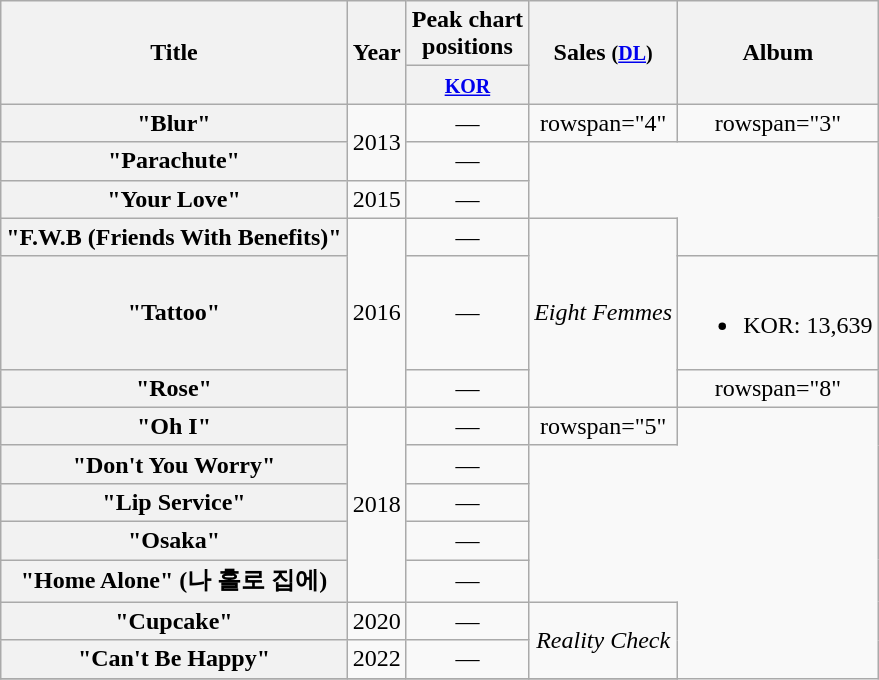<table class="wikitable plainrowheaders" style="text-align:center;">
<tr>
<th scope="col" rowspan="2">Title</th>
<th scope="col" rowspan="2">Year</th>
<th scope="col" colspan="1">Peak chart <br> positions</th>
<th scope="col" rowspan="2">Sales <small>(<a href='#'>DL</a>)</small></th>
<th scope="col" rowspan="2">Album</th>
</tr>
<tr>
<th><small><a href='#'>KOR</a></small><br></th>
</tr>
<tr>
<th scope="row">"Blur"<br></th>
<td rowspan="2">2013</td>
<td>—</td>
<td>rowspan="4" </td>
<td>rowspan="3" </td>
</tr>
<tr>
<th scope="row">"Parachute"<br></th>
<td>—</td>
</tr>
<tr>
<th scope="row">"Your Love"<br></th>
<td>2015</td>
<td>—</td>
</tr>
<tr>
<th scope="row">"F.W.B (Friends With Benefits)"<br></th>
<td rowspan="3">2016</td>
<td>—</td>
<td rowspan="3"><em>Eight Femmes</em></td>
</tr>
<tr>
<th scope="row">"Tattoo"<br></th>
<td>—</td>
<td><br><ul><li>KOR: 13,639</li></ul></td>
</tr>
<tr>
<th scope="row">"Rose"</th>
<td>—</td>
<td>rowspan="8" </td>
</tr>
<tr>
<th scope="row">"Oh I"<br></th>
<td rowspan="5">2018</td>
<td>—</td>
<td>rowspan="5" </td>
</tr>
<tr>
<th scope="row">"Don't You Worry"<br></th>
<td>—</td>
</tr>
<tr>
<th scope="row">"Lip Service"<br></th>
<td>—</td>
</tr>
<tr>
<th scope="row">"Osaka"<br></th>
<td>—</td>
</tr>
<tr>
<th scope="row">"Home Alone" (나 홀로 집에)</th>
<td>—</td>
</tr>
<tr>
<th scope="row">"Cupcake"<br></th>
<td>2020</td>
<td>—</td>
<td rowspan="2"><em>Reality Check</em></td>
</tr>
<tr>
<th scope="row">"Can't Be Happy"</th>
<td>2022</td>
<td>—</td>
</tr>
<tr>
</tr>
</table>
